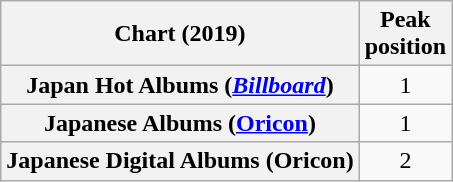<table class="wikitable sortable plainrowheaders" style="text-align:center">
<tr>
<th scope="col">Chart (2019)</th>
<th scope="col">Peak<br>position</th>
</tr>
<tr>
<th scope="row">Japan Hot Albums (<a href='#'><em>Billboard</em></a>)</th>
<td>1</td>
</tr>
<tr>
<th scope="row">Japanese Albums (<a href='#'>Oricon</a>)</th>
<td>1</td>
</tr>
<tr>
<th scope="row">Japanese Digital Albums (Oricon)</th>
<td>2</td>
</tr>
</table>
